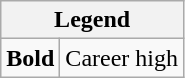<table class="wikitable mw-collapsible mw-collapsed">
<tr>
<th colspan="2">Legend</th>
</tr>
<tr>
<td><strong>Bold</strong></td>
<td>Career high</td>
</tr>
</table>
